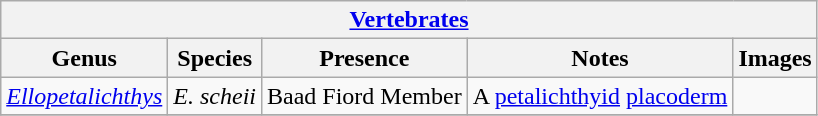<table class="wikitable" align="center">
<tr>
<th colspan="5" align="center"><a href='#'>Vertebrates</a></th>
</tr>
<tr>
<th>Genus</th>
<th>Species</th>
<th>Presence</th>
<th>Notes</th>
<th>Images</th>
</tr>
<tr>
<td><em><a href='#'>Ellopetalichthys</a></em></td>
<td><em>E. scheii</em></td>
<td>Baad Fiord Member</td>
<td align=center>A <a href='#'>petalichthyid</a> <a href='#'>placoderm</a></td>
<td></td>
</tr>
<tr>
</tr>
</table>
